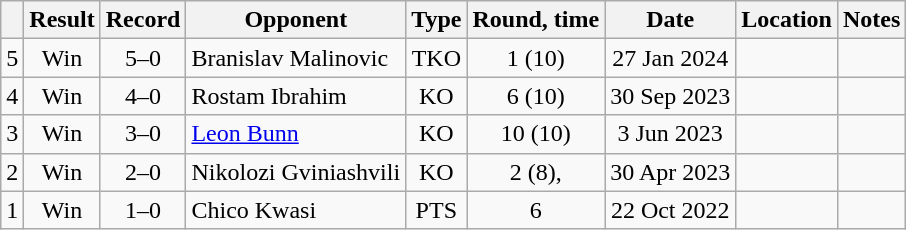<table class="wikitable" style="text-align:center">
<tr>
<th></th>
<th>Result</th>
<th>Record</th>
<th>Opponent</th>
<th>Type</th>
<th>Round, time</th>
<th>Date</th>
<th>Location</th>
<th>Notes</th>
</tr>
<tr>
<td>5</td>
<td>Win</td>
<td>5–0</td>
<td style="text-align:left;">Branislav Malinovic</td>
<td>TKO</td>
<td>1 (10) </td>
<td>27 Jan 2024</td>
<td style="text-align:left;"></td>
<td></td>
</tr>
<tr>
<td>4</td>
<td>Win</td>
<td>4–0</td>
<td style="text-align:left;">Rostam Ibrahim</td>
<td>KO</td>
<td>6 (10) </td>
<td>30 Sep 2023</td>
<td style="text-align:left;"></td>
<td></td>
</tr>
<tr>
<td>3</td>
<td>Win</td>
<td>3–0</td>
<td style="text-align:left;"><a href='#'>Leon Bunn</a></td>
<td>KO</td>
<td>10 (10) </td>
<td>3 Jun 2023</td>
<td style="text-align:left;"></td>
<td></td>
</tr>
<tr>
<td>2</td>
<td>Win</td>
<td>2–0</td>
<td style="text-align:left;">Nikolozi Gviniashvili</td>
<td>KO</td>
<td>2 (8), </td>
<td>30 Apr 2023</td>
<td style="text-align:left;"></td>
<td></td>
</tr>
<tr>
<td>1</td>
<td>Win</td>
<td>1–0</td>
<td style="text-align:left;">Chico Kwasi</td>
<td>PTS</td>
<td>6</td>
<td>22 Oct 2022</td>
<td style="text-align:left;"></td>
<td></td>
</tr>
</table>
